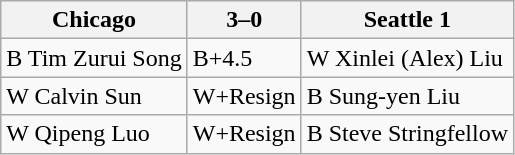<table class="wikitable">
<tr>
<th>Chicago</th>
<th>3–0</th>
<th>Seattle 1</th>
</tr>
<tr>
<td>B Tim Zurui Song</td>
<td>B+4.5</td>
<td>W Xinlei (Alex) Liu</td>
</tr>
<tr>
<td>W Calvin Sun</td>
<td>W+Resign</td>
<td>B Sung-yen Liu</td>
</tr>
<tr>
<td>W Qipeng Luo</td>
<td>W+Resign</td>
<td>B Steve Stringfellow</td>
</tr>
</table>
